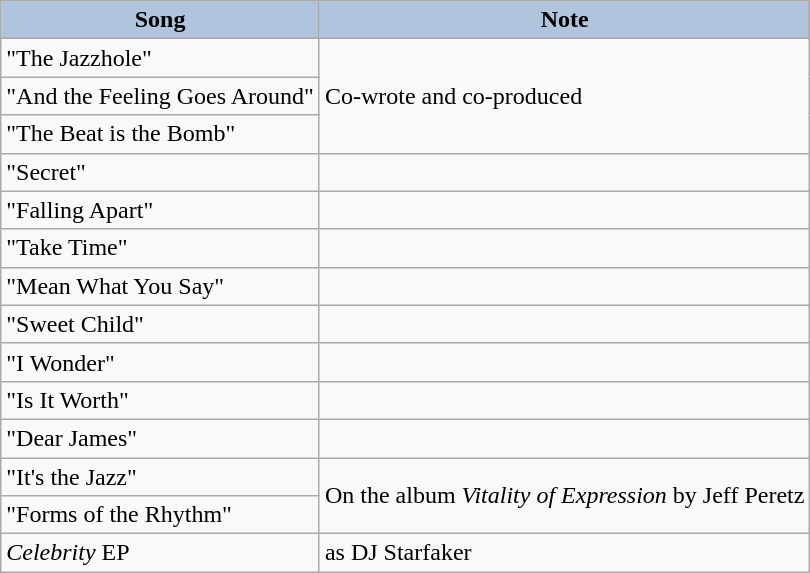<table class="wikitable">
<tr>
<th style="background:#B0C4DE;">Song</th>
<th style="background:#B0C4DE;">Note</th>
</tr>
<tr>
<td>"The Jazzhole"</td>
<td rowspan="3">Co-wrote and co-produced</td>
</tr>
<tr>
<td>"And the Feeling Goes Around"</td>
</tr>
<tr>
<td>"The Beat is the Bomb"</td>
</tr>
<tr>
<td>"Secret"</td>
<td></td>
</tr>
<tr>
<td>"Falling Apart"</td>
<td></td>
</tr>
<tr>
<td>"Take Time"</td>
<td></td>
</tr>
<tr>
<td>"Mean What You Say"</td>
<td></td>
</tr>
<tr>
<td>"Sweet Child"</td>
<td></td>
</tr>
<tr>
<td>"I Wonder"</td>
<td></td>
</tr>
<tr>
<td>"Is It Worth"</td>
<td></td>
</tr>
<tr>
<td>"Dear James"</td>
<td></td>
</tr>
<tr>
<td>"It's the Jazz"</td>
<td rowspan=2>On the album <em>Vitality of Expression</em> by Jeff Peretz</td>
</tr>
<tr>
<td>"Forms of the Rhythm"</td>
</tr>
<tr>
<td><em>Celebrity</em> EP</td>
<td>as DJ Starfaker</td>
</tr>
</table>
